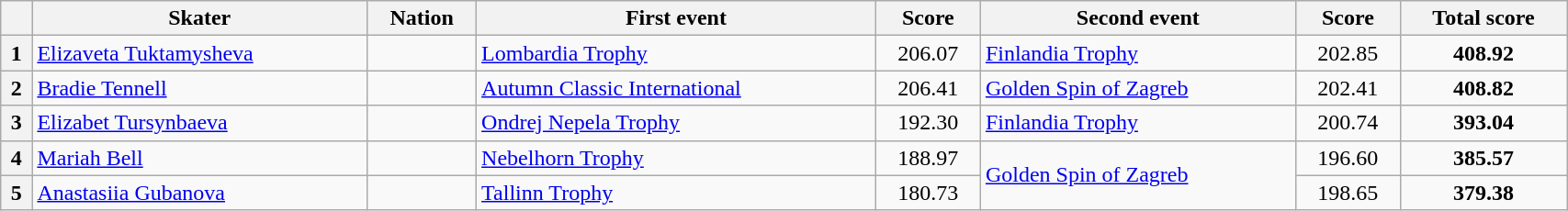<table class="wikitable unsortable" style="text-align:left; width:90%">
<tr>
<th scope="col"></th>
<th scope="col">Skater</th>
<th scope="col">Nation</th>
<th scope="col">First event</th>
<th scope="col">Score</th>
<th scope="col">Second event</th>
<th scope="col">Score</th>
<th scope="col">Total score</th>
</tr>
<tr>
<th scope="row">1</th>
<td><a href='#'>Elizaveta Tuktamysheva</a></td>
<td></td>
<td><a href='#'>Lombardia Trophy</a></td>
<td style="text-align:center">206.07</td>
<td><a href='#'>Finlandia Trophy</a></td>
<td style="text-align:center">202.85</td>
<td style="text-align:center"><strong>408.92</strong></td>
</tr>
<tr>
<th scope="row">2</th>
<td><a href='#'>Bradie Tennell</a></td>
<td></td>
<td><a href='#'>Autumn Classic International</a></td>
<td style="text-align:center">206.41</td>
<td><a href='#'>Golden Spin of Zagreb</a></td>
<td style="text-align:center">202.41</td>
<td style="text-align:center"><strong>408.82</strong></td>
</tr>
<tr>
<th scope="row">3</th>
<td><a href='#'>Elizabet Tursynbaeva</a></td>
<td></td>
<td><a href='#'>Ondrej Nepela Trophy</a></td>
<td style="text-align:center">192.30</td>
<td><a href='#'>Finlandia Trophy</a></td>
<td style="text-align:center">200.74</td>
<td style="text-align:center"><strong>393.04</strong></td>
</tr>
<tr>
<th scope="row">4</th>
<td><a href='#'>Mariah Bell</a></td>
<td></td>
<td><a href='#'>Nebelhorn Trophy</a></td>
<td style="text-align:center">188.97</td>
<td rowspan="2"><a href='#'>Golden Spin of Zagreb</a></td>
<td style="text-align:center">196.60</td>
<td style="text-align:center"><strong>385.57</strong></td>
</tr>
<tr>
<th scope="row">5</th>
<td><a href='#'>Anastasiia Gubanova</a></td>
<td></td>
<td><a href='#'>Tallinn Trophy</a></td>
<td style="text-align:center">180.73</td>
<td style="text-align:center">198.65</td>
<td style="text-align:center"><strong>379.38</strong></td>
</tr>
</table>
